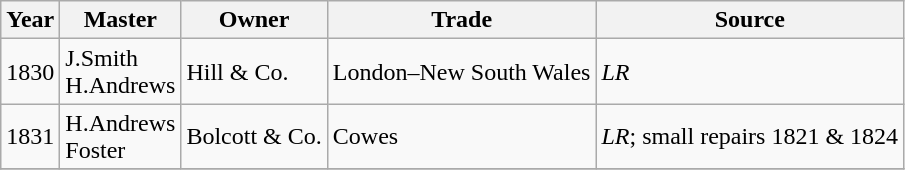<table class=" wikitable">
<tr>
<th>Year</th>
<th>Master</th>
<th>Owner</th>
<th>Trade</th>
<th>Source</th>
</tr>
<tr>
<td>1830</td>
<td>J.Smith<br>H.Andrews</td>
<td>Hill & Co.</td>
<td>London–New South Wales</td>
<td><em>LR</em></td>
</tr>
<tr>
<td>1831</td>
<td>H.Andrews<br>Foster</td>
<td>Bolcott & Co.</td>
<td>Cowes</td>
<td><em>LR</em>; small repairs 1821 & 1824</td>
</tr>
<tr>
</tr>
</table>
